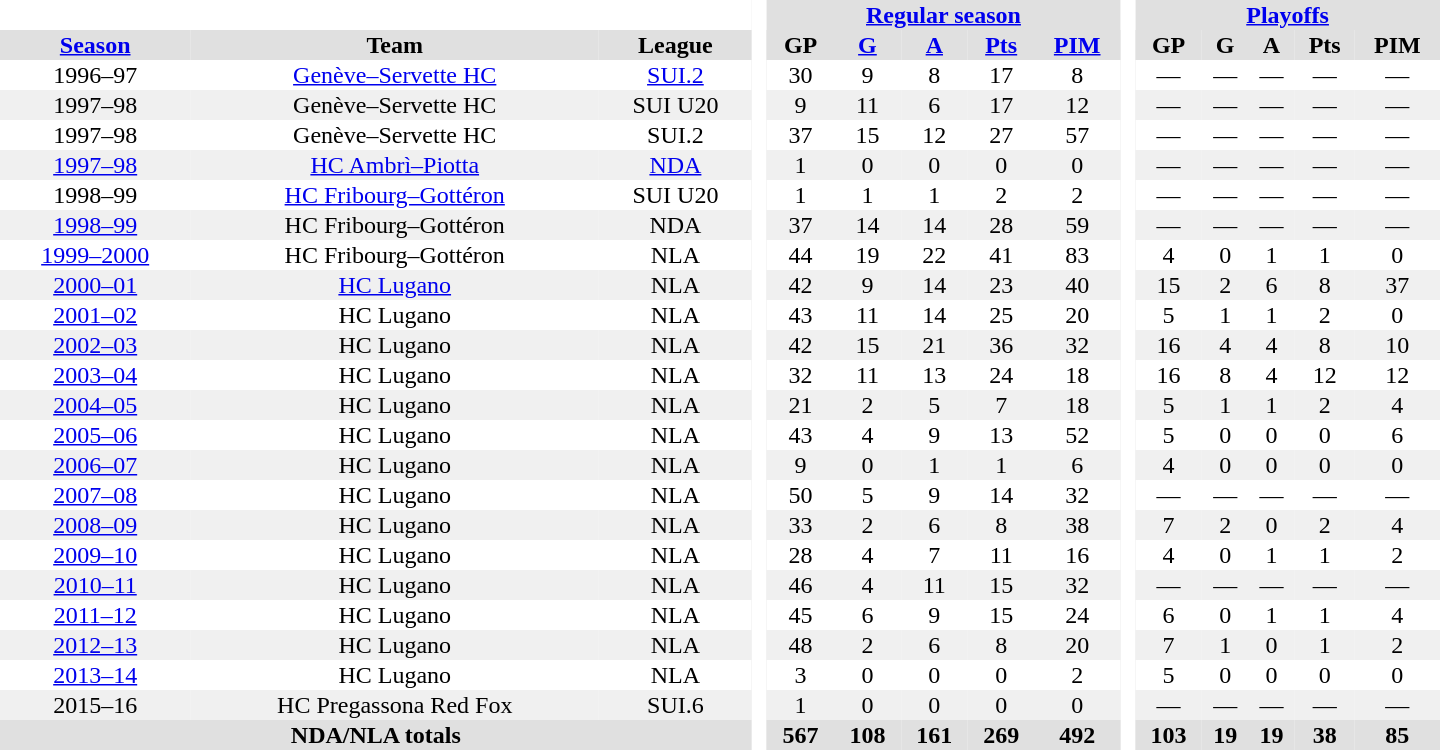<table border="0" cellpadding="1" cellspacing="0" style="text-align:center; width:60em">
<tr bgcolor="#e0e0e0">
<th colspan="3" bgcolor="#ffffff"> </th>
<th rowspan="99" bgcolor="#ffffff"> </th>
<th colspan="5"><a href='#'>Regular season</a></th>
<th rowspan="99" bgcolor="#ffffff"> </th>
<th colspan="5"><a href='#'>Playoffs</a></th>
</tr>
<tr bgcolor="#e0e0e0">
<th><a href='#'>Season</a></th>
<th>Team</th>
<th>League</th>
<th>GP</th>
<th><a href='#'>G</a></th>
<th><a href='#'>A</a></th>
<th><a href='#'>Pts</a></th>
<th><a href='#'>PIM</a></th>
<th>GP</th>
<th>G</th>
<th>A</th>
<th>Pts</th>
<th>PIM</th>
</tr>
<tr>
<td>1996–97</td>
<td><a href='#'>Genève–Servette HC</a></td>
<td><a href='#'>SUI.2</a></td>
<td>30</td>
<td>9</td>
<td>8</td>
<td>17</td>
<td>8</td>
<td>—</td>
<td>—</td>
<td>—</td>
<td>—</td>
<td>—</td>
</tr>
<tr bgcolor="#f0f0f0">
<td>1997–98</td>
<td>Genève–Servette HC</td>
<td>SUI U20</td>
<td>9</td>
<td>11</td>
<td>6</td>
<td>17</td>
<td>12</td>
<td>—</td>
<td>—</td>
<td>—</td>
<td>—</td>
<td>—</td>
</tr>
<tr>
<td>1997–98</td>
<td>Genève–Servette HC</td>
<td>SUI.2</td>
<td>37</td>
<td>15</td>
<td>12</td>
<td>27</td>
<td>57</td>
<td>—</td>
<td>—</td>
<td>—</td>
<td>—</td>
<td>—</td>
</tr>
<tr bgcolor="#f0f0f0">
<td><a href='#'>1997–98</a></td>
<td><a href='#'>HC Ambrì–Piotta</a></td>
<td><a href='#'>NDA</a></td>
<td>1</td>
<td>0</td>
<td>0</td>
<td>0</td>
<td>0</td>
<td>—</td>
<td>—</td>
<td>—</td>
<td>—</td>
<td>—</td>
</tr>
<tr>
<td>1998–99</td>
<td><a href='#'>HC Fribourg–Gottéron</a></td>
<td>SUI U20</td>
<td>1</td>
<td>1</td>
<td>1</td>
<td>2</td>
<td>2</td>
<td>—</td>
<td>—</td>
<td>—</td>
<td>—</td>
<td>—</td>
</tr>
<tr bgcolor="#f0f0f0">
<td><a href='#'>1998–99</a></td>
<td>HC Fribourg–Gottéron</td>
<td>NDA</td>
<td>37</td>
<td>14</td>
<td>14</td>
<td>28</td>
<td>59</td>
<td>—</td>
<td>—</td>
<td>—</td>
<td>—</td>
<td>—</td>
</tr>
<tr>
<td><a href='#'>1999–2000</a></td>
<td>HC Fribourg–Gottéron</td>
<td>NLA</td>
<td>44</td>
<td>19</td>
<td>22</td>
<td>41</td>
<td>83</td>
<td>4</td>
<td>0</td>
<td>1</td>
<td>1</td>
<td>0</td>
</tr>
<tr bgcolor="#f0f0f0">
<td><a href='#'>2000–01</a></td>
<td><a href='#'>HC Lugano</a></td>
<td>NLA</td>
<td>42</td>
<td>9</td>
<td>14</td>
<td>23</td>
<td>40</td>
<td>15</td>
<td>2</td>
<td>6</td>
<td>8</td>
<td>37</td>
</tr>
<tr>
<td><a href='#'>2001–02</a></td>
<td>HC Lugano</td>
<td>NLA</td>
<td>43</td>
<td>11</td>
<td>14</td>
<td>25</td>
<td>20</td>
<td>5</td>
<td>1</td>
<td>1</td>
<td>2</td>
<td>0</td>
</tr>
<tr bgcolor="#f0f0f0">
<td><a href='#'>2002–03</a></td>
<td>HC Lugano</td>
<td>NLA</td>
<td>42</td>
<td>15</td>
<td>21</td>
<td>36</td>
<td>32</td>
<td>16</td>
<td>4</td>
<td>4</td>
<td>8</td>
<td>10</td>
</tr>
<tr>
<td><a href='#'>2003–04</a></td>
<td>HC Lugano</td>
<td>NLA</td>
<td>32</td>
<td>11</td>
<td>13</td>
<td>24</td>
<td>18</td>
<td>16</td>
<td>8</td>
<td>4</td>
<td>12</td>
<td>12</td>
</tr>
<tr bgcolor="#f0f0f0">
<td><a href='#'>2004–05</a></td>
<td>HC Lugano</td>
<td>NLA</td>
<td>21</td>
<td>2</td>
<td>5</td>
<td>7</td>
<td>18</td>
<td>5</td>
<td>1</td>
<td>1</td>
<td>2</td>
<td>4</td>
</tr>
<tr>
<td><a href='#'>2005–06</a></td>
<td>HC Lugano</td>
<td>NLA</td>
<td>43</td>
<td>4</td>
<td>9</td>
<td>13</td>
<td>52</td>
<td>5</td>
<td>0</td>
<td>0</td>
<td>0</td>
<td>6</td>
</tr>
<tr bgcolor="#f0f0f0">
<td><a href='#'>2006–07</a></td>
<td>HC Lugano</td>
<td>NLA</td>
<td>9</td>
<td>0</td>
<td>1</td>
<td>1</td>
<td>6</td>
<td>4</td>
<td>0</td>
<td>0</td>
<td>0</td>
<td>0</td>
</tr>
<tr>
<td><a href='#'>2007–08</a></td>
<td>HC Lugano</td>
<td>NLA</td>
<td>50</td>
<td>5</td>
<td>9</td>
<td>14</td>
<td>32</td>
<td>—</td>
<td>—</td>
<td>—</td>
<td>—</td>
<td>—</td>
</tr>
<tr bgcolor="#f0f0f0">
<td><a href='#'>2008–09</a></td>
<td>HC Lugano</td>
<td>NLA</td>
<td>33</td>
<td>2</td>
<td>6</td>
<td>8</td>
<td>38</td>
<td>7</td>
<td>2</td>
<td>0</td>
<td>2</td>
<td>4</td>
</tr>
<tr>
<td><a href='#'>2009–10</a></td>
<td>HC Lugano</td>
<td>NLA</td>
<td>28</td>
<td>4</td>
<td>7</td>
<td>11</td>
<td>16</td>
<td>4</td>
<td>0</td>
<td>1</td>
<td>1</td>
<td>2</td>
</tr>
<tr bgcolor="#f0f0f0">
<td><a href='#'>2010–11</a></td>
<td>HC Lugano</td>
<td>NLA</td>
<td>46</td>
<td>4</td>
<td>11</td>
<td>15</td>
<td>32</td>
<td>—</td>
<td>—</td>
<td>—</td>
<td>—</td>
<td>—</td>
</tr>
<tr>
<td><a href='#'>2011–12</a></td>
<td>HC Lugano</td>
<td>NLA</td>
<td>45</td>
<td>6</td>
<td>9</td>
<td>15</td>
<td>24</td>
<td>6</td>
<td>0</td>
<td>1</td>
<td>1</td>
<td>4</td>
</tr>
<tr bgcolor="#f0f0f0">
<td><a href='#'>2012–13</a></td>
<td>HC Lugano</td>
<td>NLA</td>
<td>48</td>
<td>2</td>
<td>6</td>
<td>8</td>
<td>20</td>
<td>7</td>
<td>1</td>
<td>0</td>
<td>1</td>
<td>2</td>
</tr>
<tr>
<td><a href='#'>2013–14</a></td>
<td>HC Lugano</td>
<td>NLA</td>
<td>3</td>
<td>0</td>
<td>0</td>
<td>0</td>
<td>2</td>
<td>5</td>
<td>0</td>
<td>0</td>
<td>0</td>
<td>0</td>
</tr>
<tr bgcolor="#f0f0f0">
<td>2015–16</td>
<td>HC Pregassona Red Fox</td>
<td>SUI.6</td>
<td>1</td>
<td>0</td>
<td>0</td>
<td>0</td>
<td>0</td>
<td>—</td>
<td>—</td>
<td>—</td>
<td>—</td>
<td>—</td>
</tr>
<tr bgcolor="#e0e0e0">
<th colspan="3">NDA/NLA totals</th>
<th>567</th>
<th>108</th>
<th>161</th>
<th>269</th>
<th>492</th>
<th>103</th>
<th>19</th>
<th>19</th>
<th>38</th>
<th>85</th>
</tr>
</table>
